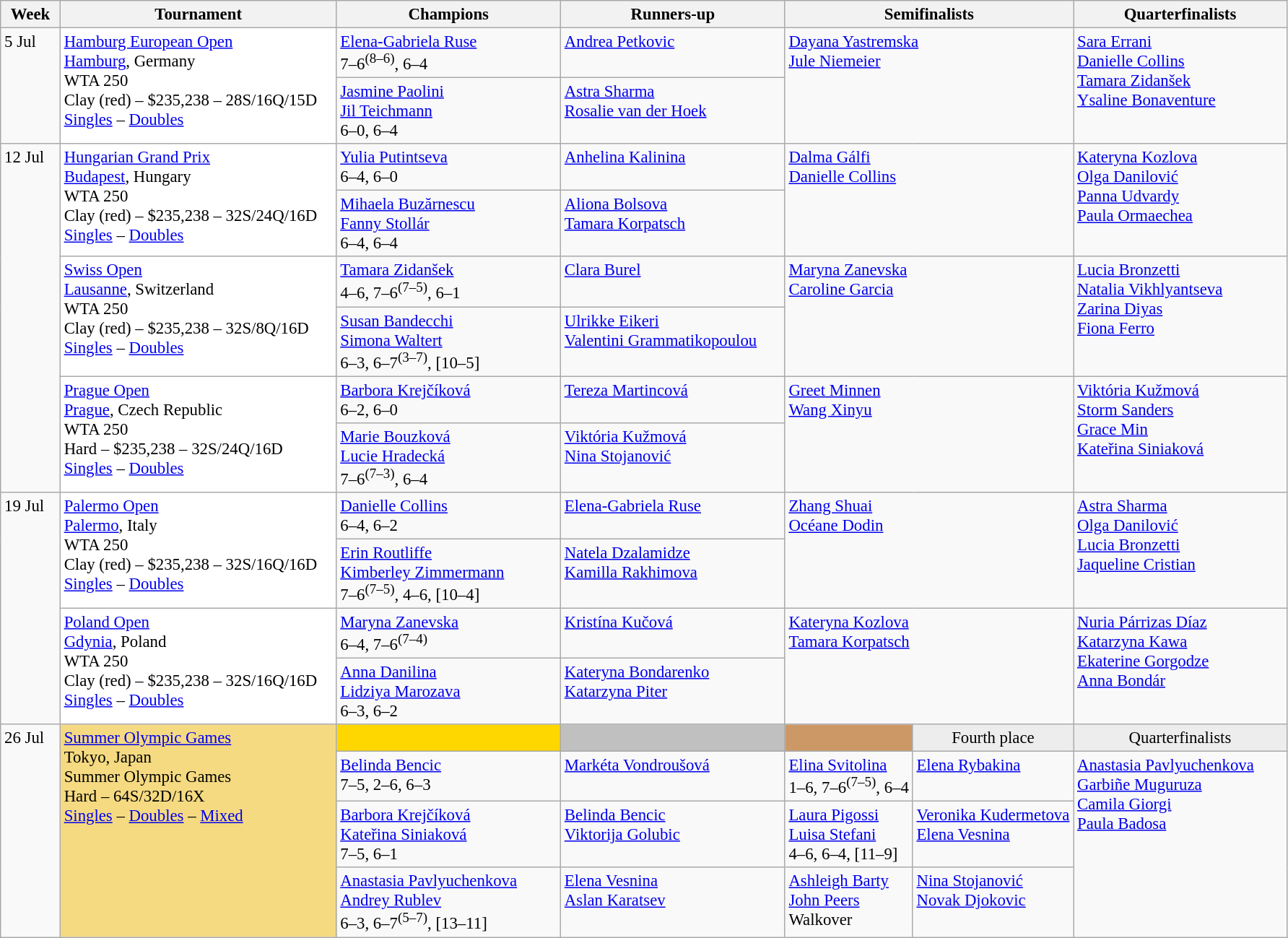<table class="wikitable nowrap" style=font-size:95%>
<tr>
<th style="width:48px;">Week</th>
<th style="width:248px;">Tournament</th>
<th style="width:200px;">Champions</th>
<th style="width:200px;">Runners-up</th>
<th colspan="2" style="width:190px;">Semifinalists</th>
<th style="width:190px;">Quarterfinalists</th>
</tr>
<tr style="vertical-align:top">
<td rowspan=2>5 Jul</td>
<td style="background:#fff;" rowspan=2><a href='#'>Hamburg European Open</a> <br> <a href='#'>Hamburg</a>, Germany<br>WTA 250<br>Clay (red) – $235,238 – 28S/16Q/15D<br> <a href='#'>Singles</a> – <a href='#'>Doubles</a></td>
<td> <a href='#'>Elena-Gabriela Ruse</a> <br> 7–6<sup>(8–6)</sup>, 6–4</td>
<td> <a href='#'>Andrea Petkovic</a></td>
<td rowspan=2 colspan=2> <a href='#'>Dayana Yastremska</a> <br>  <a href='#'>Jule Niemeier</a></td>
<td rowspan=2> <a href='#'>Sara Errani</a> <br>  <a href='#'>Danielle Collins</a> <br> <a href='#'>Tamara Zidanšek</a> <br>  <a href='#'>Ysaline Bonaventure</a></td>
</tr>
<tr style="vertical-align:top">
<td> <a href='#'>Jasmine Paolini</a> <br>  <a href='#'>Jil Teichmann</a> <br> 6–0, 6–4</td>
<td> <a href='#'>Astra Sharma</a> <br>  <a href='#'>Rosalie van der Hoek</a></td>
</tr>
<tr style="vertical-align:top">
<td rowspan=6>12 Jul</td>
<td style="background:#fff;" rowspan=2><a href='#'>Hungarian Grand Prix</a> <br> <a href='#'>Budapest</a>, Hungary<br>WTA 250<br>Clay (red) – $235,238 – 32S/24Q/16D<br> <a href='#'>Singles</a> – <a href='#'>Doubles</a></td>
<td> <a href='#'>Yulia Putintseva</a> <br> 6–4, 6–0</td>
<td> <a href='#'>Anhelina Kalinina</a></td>
<td colspan=2 rowspan=2> <a href='#'>Dalma Gálfi</a> <br>  <a href='#'>Danielle Collins</a></td>
<td rowspan=2> <a href='#'>Kateryna Kozlova</a> <br>  <a href='#'>Olga Danilović</a><br>  <a href='#'>Panna Udvardy</a> <br>  <a href='#'>Paula Ormaechea</a></td>
</tr>
<tr style="vertical-align:top">
<td> <a href='#'>Mihaela Buzărnescu</a> <br>  <a href='#'>Fanny Stollár</a> <br> 6–4, 6–4</td>
<td> <a href='#'>Aliona Bolsova</a> <br>  <a href='#'>Tamara Korpatsch</a></td>
</tr>
<tr style="vertical-align:top">
<td style="background:#fff;" rowspan=2><a href='#'>Swiss Open</a><br> <a href='#'>Lausanne</a>, Switzerland<br>WTA 250<br>Clay (red) – $235,238 – 32S/8Q/16D<br> <a href='#'>Singles</a> – <a href='#'>Doubles</a></td>
<td> <a href='#'>Tamara Zidanšek</a> <br> 4–6, 7–6<sup>(7–5)</sup>, 6–1</td>
<td> <a href='#'>Clara Burel</a></td>
<td colspan=2 rowspan=2> <a href='#'>Maryna Zanevska</a> <br>  <a href='#'>Caroline Garcia</a></td>
<td rowspan=2> <a href='#'>Lucia Bronzetti</a> <br>  <a href='#'>Natalia Vikhlyantseva</a> <br>  <a href='#'>Zarina Diyas</a> <br>  <a href='#'>Fiona Ferro</a></td>
</tr>
<tr style="vertical-align:top">
<td> <a href='#'>Susan Bandecchi</a> <br>  <a href='#'>Simona Waltert</a> <br> 6–3, 6–7<sup>(3–7)</sup>, [10–5]</td>
<td> <a href='#'>Ulrikke Eikeri</a> <br>  <a href='#'>Valentini Grammatikopoulou</a></td>
</tr>
<tr style="vertical-align:top">
<td style="background:#fff;" rowspan=2><a href='#'>Prague Open</a><br> <a href='#'>Prague</a>, Czech Republic<br>WTA 250<br>Hard  – $235,238 – 32S/24Q/16D<br> <a href='#'>Singles</a> – <a href='#'>Doubles</a></td>
<td> <a href='#'>Barbora Krejčíková</a> <br> 6–2, 6–0</td>
<td> <a href='#'>Tereza Martincová</a></td>
<td colspan=2 rowspan=2> <a href='#'>Greet Minnen</a><br>  <a href='#'>Wang Xinyu</a></td>
<td rowspan=2> <a href='#'>Viktória Kužmová</a> <br>  <a href='#'>Storm Sanders</a> <br>  <a href='#'>Grace Min</a> <br>  <a href='#'>Kateřina Siniaková</a></td>
</tr>
<tr style="vertical-align:top">
<td> <a href='#'>Marie Bouzková</a> <br>  <a href='#'>Lucie Hradecká</a> <br> 7–6<sup>(7–3)</sup>, 6–4</td>
<td> <a href='#'>Viktória Kužmová</a> <br>  <a href='#'>Nina Stojanović</a></td>
</tr>
<tr style="vertical-align:top">
<td rowspan=4>19 Jul</td>
<td style="background:#fff;" rowspan=2><a href='#'>Palermo Open</a><br> <a href='#'>Palermo</a>, Italy<br>WTA 250<br>Clay (red) – $235,238 – 32S/16Q/16D<br> <a href='#'>Singles</a> – <a href='#'>Doubles</a></td>
<td> <a href='#'>Danielle Collins</a> <br> 6–4, 6–2</td>
<td> <a href='#'>Elena-Gabriela Ruse</a></td>
<td colspan=2 rowspan=2> <a href='#'>Zhang Shuai</a> <br>  <a href='#'>Océane Dodin</a></td>
<td rowspan=2> <a href='#'>Astra Sharma</a> <br>  <a href='#'>Olga Danilović</a> <br>  <a href='#'>Lucia Bronzetti</a> <br>  <a href='#'>Jaqueline Cristian</a></td>
</tr>
<tr style="vertical-align:top">
<td> <a href='#'>Erin Routliffe</a> <br>  <a href='#'>Kimberley Zimmermann</a> <br> 7–6<sup>(7–5)</sup>, 4–6, [10–4]</td>
<td> <a href='#'>Natela Dzalamidze</a> <br>  <a href='#'>Kamilla Rakhimova</a></td>
</tr>
<tr style="vertical-align:top">
<td style="background:#fff;" rowspan=2><a href='#'>Poland Open</a><br> <a href='#'>Gdynia</a>, Poland<br>WTA 250<br>Clay (red) – $235,238 – 32S/16Q/16D<br> <a href='#'>Singles</a> – <a href='#'>Doubles</a></td>
<td> <a href='#'>Maryna Zanevska</a>  <br> 6–4, 7–6<sup>(7–4)</sup></td>
<td> <a href='#'>Kristína Kučová</a></td>
<td colspan=2 rowspan=2> <a href='#'>Kateryna Kozlova</a> <br>  <a href='#'>Tamara Korpatsch</a></td>
<td rowspan=2> <a href='#'>Nuria Párrizas Díaz</a> <br>  <a href='#'>Katarzyna Kawa</a> <br>  <a href='#'>Ekaterine Gorgodze</a> <br>  <a href='#'>Anna Bondár</a></td>
</tr>
<tr style="vertical-align:top">
<td> <a href='#'>Anna Danilina</a> <br>  <a href='#'>Lidziya Marozava</a> <br> 6–3, 6–2</td>
<td> <a href='#'>Kateryna Bondarenko</a> <br>  <a href='#'>Katarzyna Piter</a></td>
</tr>
<tr style="vertical-align:top">
<td rowspan=4>26 Jul</td>
<td style="background:#f5da81;" rowspan="4"><a href='#'>Summer Olympic Games</a><br>Tokyo, Japan<br>Summer Olympic Games<br> Hard – 64S/32D/16X<br><a href='#'>Singles</a> – <a href='#'>Doubles</a> – <a href='#'>Mixed</a></td>
<td style="background:gold; text-align:center;"></td>
<td style="background:silver; text-align:center;"></td>
<td style="background:#c96; text-align:center;"></td>
<td style="background:#ededed ; text-align:center;">Fourth place</td>
<td style="background:#ededed; text-align:center;">Quarterfinalists</td>
</tr>
<tr valign=top>
<td> <a href='#'>Belinda Bencic</a> <br> 7–5, 2–6, 6–3</td>
<td> <a href='#'>Markéta Vondroušová</a></td>
<td> <a href='#'>Elina Svitolina</a><br>1–6, 7–6<sup>(7–5)</sup>, 6–4</td>
<td> <a href='#'>Elena Rybakina</a></td>
<td rowspan=3> <a href='#'>Anastasia Pavlyuchenkova</a> <br>  <a href='#'>Garbiñe Muguruza</a> <br>  <a href='#'>Camila Giorgi</a> <br>  <a href='#'>Paula Badosa</a></td>
</tr>
<tr valign=top>
<td> <a href='#'>Barbora Krejčíková</a> <br>  <a href='#'>Kateřina Siniaková</a> <br> 7–5, 6–1</td>
<td> <a href='#'>Belinda Bencic</a> <br>  <a href='#'>Viktorija Golubic</a></td>
<td> <a href='#'>Laura Pigossi</a> <br> <a href='#'>Luisa Stefani</a><br>4–6, 6–4, [11–9]</td>
<td> <a href='#'>Veronika Kudermetova</a><br> <a href='#'>Elena Vesnina</a></td>
</tr>
<tr valign=top>
<td> <a href='#'>Anastasia Pavlyuchenkova</a> <br>  <a href='#'>Andrey Rublev</a> <br> 6–3, 6–7<sup>(5–7)</sup>, [13–11]</td>
<td> <a href='#'>Elena Vesnina</a> <br>  <a href='#'>Aslan Karatsev</a></td>
<td> <a href='#'>Ashleigh Barty</a> <br> <a href='#'>John Peers</a><br>Walkover</td>
<td> <a href='#'>Nina Stojanović</a> <br> <a href='#'>Novak Djokovic</a></td>
</tr>
</table>
